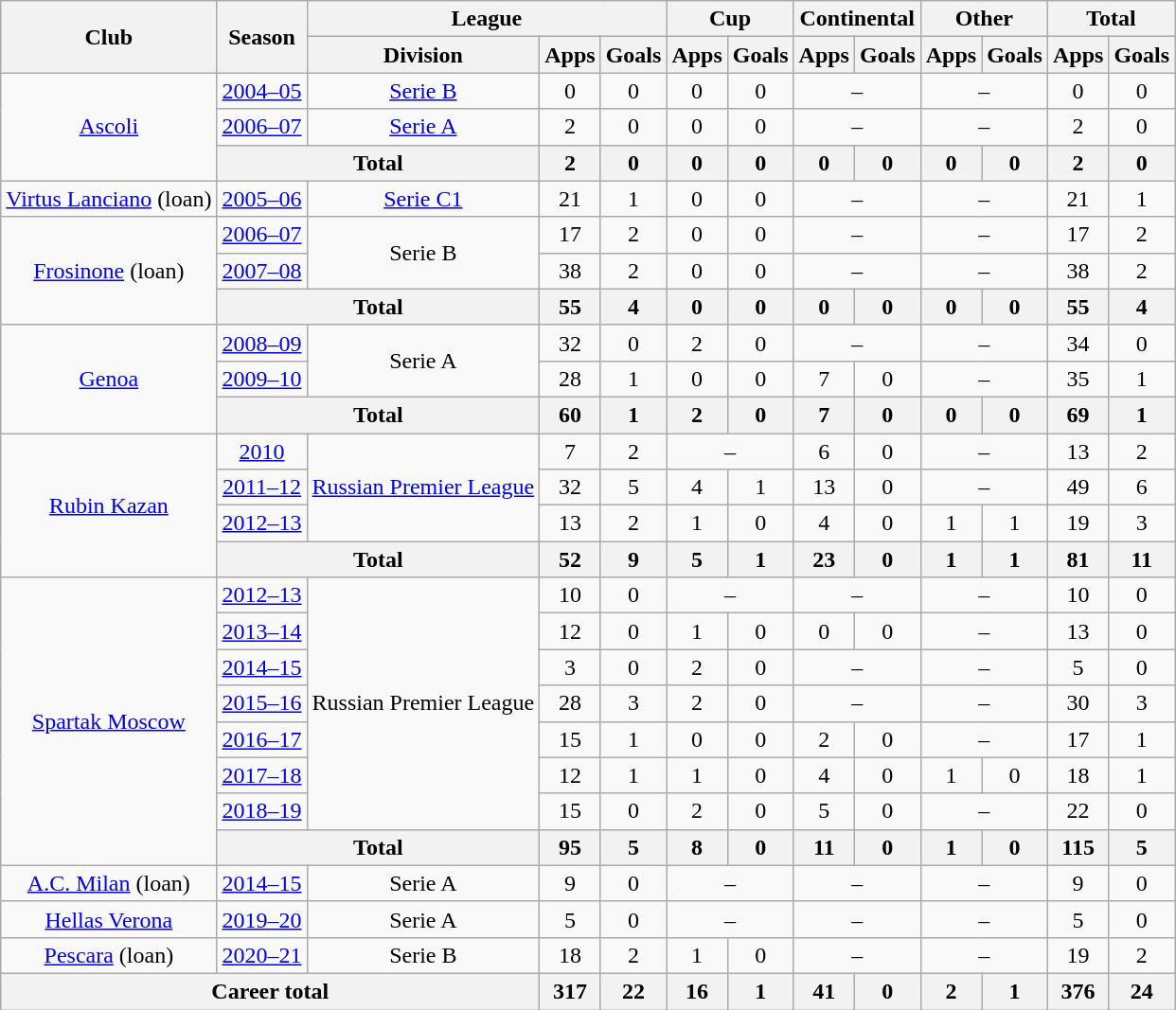<table class="wikitable" style="text-align:center">
<tr>
<th rowspan="2">Club</th>
<th rowspan="2">Season</th>
<th colspan="3">League</th>
<th colspan="2">Cup</th>
<th colspan="2">Continental</th>
<th colspan="2">Other</th>
<th colspan="2">Total</th>
</tr>
<tr>
<th>Division</th>
<th>Apps</th>
<th>Goals</th>
<th>Apps</th>
<th>Goals</th>
<th>Apps</th>
<th>Goals</th>
<th>Apps</th>
<th>Goals</th>
<th>Apps</th>
<th>Goals</th>
</tr>
<tr>
<td rowspan="3"><a href='#'>Ascoli</a></td>
<td><a href='#'>2004–05</a></td>
<td><a href='#'>Serie B</a></td>
<td>0</td>
<td>0</td>
<td>0</td>
<td>0</td>
<td colspan="2">–</td>
<td colspan="2">–</td>
<td>0</td>
<td>0</td>
</tr>
<tr>
<td><a href='#'>2006–07</a></td>
<td><a href='#'>Serie A</a></td>
<td>2</td>
<td>0</td>
<td>0</td>
<td>0</td>
<td colspan="2">–</td>
<td colspan="2">–</td>
<td>2</td>
<td>0</td>
</tr>
<tr>
<th colspan="2">Total</th>
<th>2</th>
<th>0</th>
<th>0</th>
<th>0</th>
<th>0</th>
<th>0</th>
<th>0</th>
<th>0</th>
<th>2</th>
<th>0</th>
</tr>
<tr>
<td><a href='#'>Virtus Lanciano</a> (loan)</td>
<td><a href='#'>2005–06</a></td>
<td><a href='#'>Serie C1</a></td>
<td>21</td>
<td>1</td>
<td>0</td>
<td>0</td>
<td colspan="2">–</td>
<td colspan="2">–</td>
<td>21</td>
<td>1</td>
</tr>
<tr>
<td rowspan="3"><a href='#'>Frosinone</a> (loan)</td>
<td><a href='#'>2006–07</a></td>
<td rowspan="2">Serie B</td>
<td>17</td>
<td>2</td>
<td>0</td>
<td>0</td>
<td colspan="2">–</td>
<td colspan="2">–</td>
<td>17</td>
<td>2</td>
</tr>
<tr>
<td><a href='#'>2007–08</a></td>
<td>38</td>
<td>2</td>
<td>0</td>
<td>0</td>
<td colspan="2">–</td>
<td colspan="2">–</td>
<td>38</td>
<td>2</td>
</tr>
<tr>
<th colspan="2">Total</th>
<th>55</th>
<th>4</th>
<th>0</th>
<th>0</th>
<th>0</th>
<th>0</th>
<th>0</th>
<th>0</th>
<th>55</th>
<th>4</th>
</tr>
<tr>
<td rowspan="3"><a href='#'>Genoa</a></td>
<td><a href='#'>2008–09</a></td>
<td rowspan="2">Serie A</td>
<td>32</td>
<td>0</td>
<td>2</td>
<td>0</td>
<td colspan="2">–</td>
<td colspan="2">–</td>
<td>34</td>
<td>0</td>
</tr>
<tr>
<td><a href='#'>2009–10</a></td>
<td>28</td>
<td>1</td>
<td>0</td>
<td>0</td>
<td>7</td>
<td>0</td>
<td colspan="2">–</td>
<td>35</td>
<td>1</td>
</tr>
<tr>
<th colspan="2">Total</th>
<th>60</th>
<th>1</th>
<th>2</th>
<th>0</th>
<th>7</th>
<th>0</th>
<th>0</th>
<th>0</th>
<th>69</th>
<th>1</th>
</tr>
<tr>
<td rowspan="4"><a href='#'>Rubin Kazan</a></td>
<td><a href='#'>2010</a></td>
<td rowspan="3"><a href='#'>Russian Premier League</a></td>
<td>7</td>
<td>2</td>
<td colspan="2">–</td>
<td>6</td>
<td>0</td>
<td colspan="2">–</td>
<td>13</td>
<td>2</td>
</tr>
<tr>
<td><a href='#'>2011–12</a></td>
<td>32</td>
<td>5</td>
<td>4</td>
<td>1</td>
<td>13</td>
<td>0</td>
<td colspan="2">–</td>
<td>49</td>
<td>6</td>
</tr>
<tr>
<td><a href='#'>2012–13</a></td>
<td>13</td>
<td>2</td>
<td>1</td>
<td>0</td>
<td>4</td>
<td>0</td>
<td>1</td>
<td>1</td>
<td>19</td>
<td>3</td>
</tr>
<tr>
<th colspan="2">Total</th>
<th>52</th>
<th>9</th>
<th>5</th>
<th>1</th>
<th>23</th>
<th>0</th>
<th>1</th>
<th>1</th>
<th>81</th>
<th>11</th>
</tr>
<tr>
<td rowspan="8"><a href='#'>Spartak Moscow</a></td>
<td><a href='#'>2012–13</a></td>
<td rowspan="7">Russian Premier League</td>
<td>10</td>
<td>0</td>
<td colspan="2">–</td>
<td colspan="2">–</td>
<td colspan="2">–</td>
<td>10</td>
<td>0</td>
</tr>
<tr>
<td><a href='#'>2013–14</a></td>
<td>12</td>
<td>0</td>
<td>1</td>
<td>0</td>
<td>0</td>
<td>0</td>
<td colspan="2">–</td>
<td>13</td>
<td>0</td>
</tr>
<tr>
<td><a href='#'>2014–15</a></td>
<td>3</td>
<td>0</td>
<td>2</td>
<td>0</td>
<td colspan="2">–</td>
<td colspan="2">–</td>
<td>5</td>
<td>0</td>
</tr>
<tr>
<td><a href='#'>2015–16</a></td>
<td>28</td>
<td>3</td>
<td>2</td>
<td>0</td>
<td colspan="2">–</td>
<td colspan="2">–</td>
<td>30</td>
<td>3</td>
</tr>
<tr>
<td><a href='#'>2016–17</a></td>
<td>15</td>
<td>1</td>
<td>0</td>
<td>0</td>
<td>2</td>
<td>0</td>
<td colspan="2">–</td>
<td>17</td>
<td>1</td>
</tr>
<tr>
<td><a href='#'>2017–18</a></td>
<td>12</td>
<td>1</td>
<td>1</td>
<td>0</td>
<td>4</td>
<td>0</td>
<td>1</td>
<td>0</td>
<td>18</td>
<td>1</td>
</tr>
<tr>
<td><a href='#'>2018–19</a></td>
<td>15</td>
<td>0</td>
<td>2</td>
<td>0</td>
<td>5</td>
<td>0</td>
<td colspan="2">–</td>
<td>22</td>
<td>0</td>
</tr>
<tr>
<th colspan="2">Total</th>
<th>95</th>
<th>5</th>
<th>8</th>
<th>0</th>
<th>11</th>
<th>0</th>
<th>1</th>
<th>0</th>
<th>115</th>
<th>5</th>
</tr>
<tr>
<td><a href='#'>A.C. Milan</a> (loan)</td>
<td><a href='#'>2014–15</a></td>
<td>Serie A</td>
<td>9</td>
<td>0</td>
<td colspan="2">–</td>
<td colspan="2">–</td>
<td colspan="2">–</td>
<td>9</td>
<td>0</td>
</tr>
<tr>
<td><a href='#'>Hellas Verona</a></td>
<td><a href='#'>2019–20</a></td>
<td>Serie A</td>
<td>5</td>
<td>0</td>
<td colspan="2">–</td>
<td colspan="2">–</td>
<td colspan="2">–</td>
<td>5</td>
<td>0</td>
</tr>
<tr>
<td><a href='#'>Pescara</a> (loan)</td>
<td><a href='#'>2020–21</a></td>
<td>Serie B</td>
<td>18</td>
<td>2</td>
<td>1</td>
<td>0</td>
<td colspan="2">–</td>
<td colspan="2">–</td>
<td>19</td>
<td>2</td>
</tr>
<tr>
<th colspan="3">Career total</th>
<th>317</th>
<th>22</th>
<th>16</th>
<th>1</th>
<th>41</th>
<th>0</th>
<th>2</th>
<th>1</th>
<th>376</th>
<th>24</th>
</tr>
</table>
